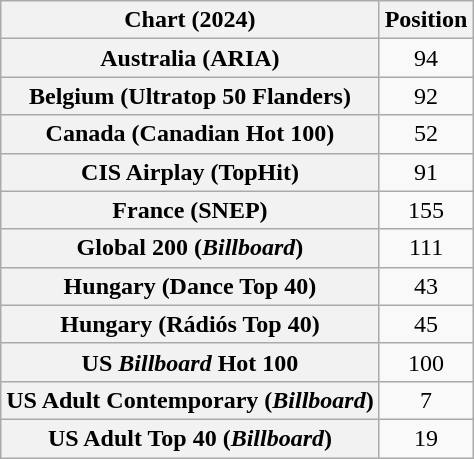<table class="wikitable sortable plainrowheaders" style="text-align:center">
<tr>
<th scope="col">Chart (2024)</th>
<th scope="col">Position</th>
</tr>
<tr>
<th scope="row">Australia (ARIA)</th>
<td>94</td>
</tr>
<tr>
<th scope="row">Belgium (Ultratop 50 Flanders)</th>
<td>92</td>
</tr>
<tr>
<th scope="row">Canada (Canadian Hot 100)</th>
<td>52</td>
</tr>
<tr>
<th scope="row">CIS Airplay (TopHit)</th>
<td>91</td>
</tr>
<tr>
<th scope="row">France (SNEP)</th>
<td>155</td>
</tr>
<tr>
<th scope="row">Global 200 (<em>Billboard</em>)</th>
<td>111</td>
</tr>
<tr>
<th scope="row">Hungary (Dance Top 40)</th>
<td>43</td>
</tr>
<tr>
<th scope="row">Hungary (Rádiós Top 40)</th>
<td>45</td>
</tr>
<tr>
<th scope="row">US <em>Billboard</em> Hot 100</th>
<td>100</td>
</tr>
<tr>
<th scope="row">US Adult Contemporary (<em>Billboard</em>)</th>
<td>7</td>
</tr>
<tr>
<th scope="row">US Adult Top 40 (<em>Billboard</em>)</th>
<td>19</td>
</tr>
</table>
